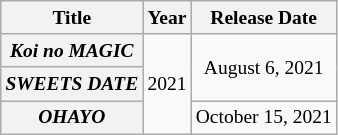<table class="wikitable" style="font-size:small; text-align:center">
<tr>
<th>Title</th>
<th>Year</th>
<th>Release Date</th>
</tr>
<tr>
<th><em>Koi no MAGIC</em></th>
<td rowspan="3">2021</td>
<td rowspan="2">August 6, 2021</td>
</tr>
<tr>
<th><strong><em>SWEETS DATE</em></strong></th>
</tr>
<tr>
<th><strong><em>OHAYO</em></strong></th>
<td>October 15, 2021</td>
</tr>
</table>
